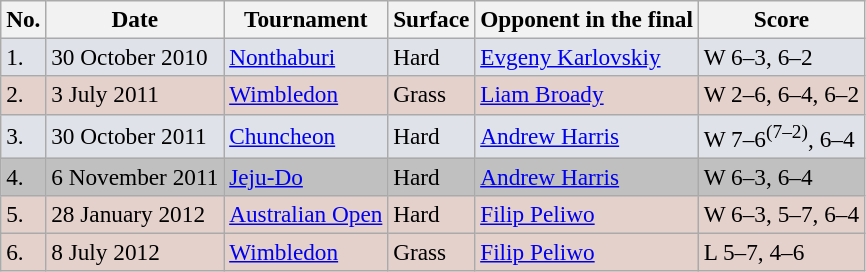<table class=wikitable style=font-size:97%>
<tr>
<th>No.</th>
<th>Date</th>
<th>Tournament</th>
<th>Surface</th>
<th>Opponent in the final</th>
<th>Score</th>
</tr>
<tr style="background:#dfe2e9;">
<td>1.</td>
<td>30 October 2010</td>
<td><a href='#'>Nonthaburi</a></td>
<td>Hard</td>
<td> <a href='#'>Evgeny Karlovskiy</a></td>
<td>W 6–3, 6–2</td>
</tr>
<tr style="background:#e5d1cb;">
<td>2.</td>
<td>3 July 2011</td>
<td><a href='#'>Wimbledon</a></td>
<td>Grass</td>
<td> <a href='#'>Liam Broady</a></td>
<td>W 2–6, 6–4, 6–2</td>
</tr>
<tr style="background:#dfe2e9;">
<td>3.</td>
<td>30 October 2011</td>
<td><a href='#'>Chuncheon</a></td>
<td>Hard</td>
<td> <a href='#'>Andrew Harris</a></td>
<td>W 7–6<sup>(7–2)</sup>, 6–4</td>
</tr>
<tr style="background:silver;">
<td>4.</td>
<td>6 November 2011</td>
<td><a href='#'>Jeju-Do</a></td>
<td>Hard</td>
<td> <a href='#'>Andrew Harris</a></td>
<td>W 6–3, 6–4</td>
</tr>
<tr style="background:#e5d1cb;">
<td>5.</td>
<td>28 January 2012</td>
<td><a href='#'>Australian Open</a></td>
<td>Hard</td>
<td> <a href='#'>Filip Peliwo</a></td>
<td>W 6–3, 5–7, 6–4</td>
</tr>
<tr style="background:#e5d1cb;">
<td>6.</td>
<td>8 July 2012</td>
<td><a href='#'>Wimbledon</a></td>
<td>Grass</td>
<td> <a href='#'>Filip Peliwo</a></td>
<td>L 5–7, 4–6</td>
</tr>
</table>
